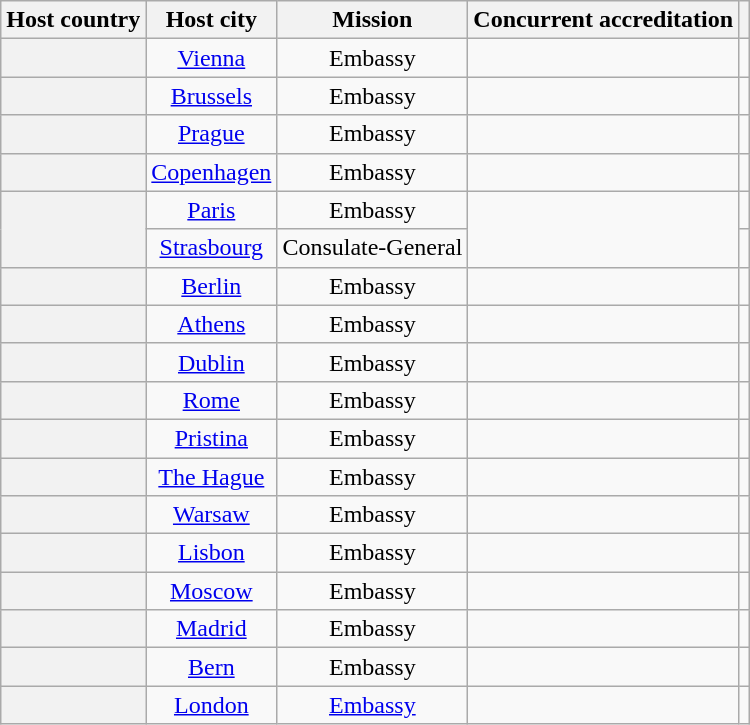<table class="wikitable plainrowheaders" style="text-align:center;">
<tr>
<th scope="col">Host country</th>
<th scope="col">Host city</th>
<th scope="col">Mission</th>
<th scope="col">Concurrent accreditation</th>
<th scope="col"></th>
</tr>
<tr>
<th scope="row"></th>
<td><a href='#'>Vienna</a></td>
<td>Embassy</td>
<td></td>
<td></td>
</tr>
<tr>
<th scope="row"></th>
<td><a href='#'>Brussels</a></td>
<td>Embassy</td>
<td></td>
<td></td>
</tr>
<tr>
<th scope="row"></th>
<td><a href='#'>Prague</a></td>
<td>Embassy</td>
<td></td>
<td></td>
</tr>
<tr>
<th scope="row"></th>
<td><a href='#'>Copenhagen</a></td>
<td>Embassy</td>
<td></td>
<td></td>
</tr>
<tr>
<th scope="row" rowspan="2"></th>
<td><a href='#'>Paris</a></td>
<td>Embassy</td>
<td rowspan="2"></td>
<td></td>
</tr>
<tr>
<td><a href='#'>Strasbourg</a></td>
<td>Consulate-General</td>
<td></td>
</tr>
<tr>
<th scope="row"></th>
<td><a href='#'>Berlin</a></td>
<td>Embassy</td>
<td></td>
<td></td>
</tr>
<tr>
<th scope="row"></th>
<td><a href='#'>Athens</a></td>
<td>Embassy</td>
<td></td>
<td></td>
</tr>
<tr>
<th scope="row"></th>
<td><a href='#'>Dublin</a></td>
<td>Embassy</td>
<td></td>
<td></td>
</tr>
<tr>
<th scope="row"></th>
<td><a href='#'>Rome</a></td>
<td>Embassy</td>
<td></td>
<td></td>
</tr>
<tr>
<th scope="row"></th>
<td><a href='#'>Pristina</a></td>
<td>Embassy</td>
<td></td>
<td></td>
</tr>
<tr>
<th scope="row"></th>
<td><a href='#'>The Hague</a></td>
<td>Embassy</td>
<td></td>
<td></td>
</tr>
<tr>
<th scope="row"></th>
<td><a href='#'>Warsaw</a></td>
<td>Embassy</td>
<td></td>
<td></td>
</tr>
<tr>
<th scope="row"></th>
<td><a href='#'>Lisbon</a></td>
<td>Embassy</td>
<td></td>
<td></td>
</tr>
<tr>
<th scope="row"></th>
<td><a href='#'>Moscow</a></td>
<td>Embassy</td>
<td></td>
<td></td>
</tr>
<tr>
<th scope="row"></th>
<td><a href='#'>Madrid</a></td>
<td>Embassy</td>
<td></td>
<td></td>
</tr>
<tr>
<th scope="row"></th>
<td><a href='#'>Bern</a></td>
<td>Embassy</td>
<td></td>
<td></td>
</tr>
<tr>
<th scope="row"></th>
<td><a href='#'>London</a></td>
<td><a href='#'>Embassy</a></td>
<td></td>
<td></td>
</tr>
</table>
